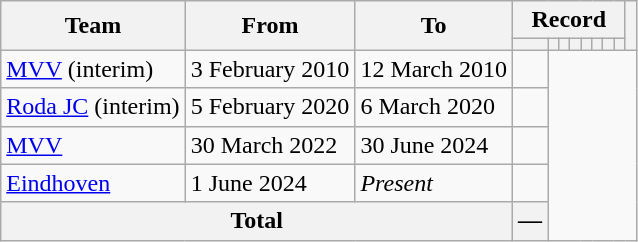<table class=wikitable style="text-align: center;">
<tr>
<th rowspan=2>Team</th>
<th rowspan=2>From</th>
<th rowspan=2>To</th>
<th colspan=8>Record</th>
<th rowspan=2></th>
</tr>
<tr>
<th></th>
<th></th>
<th></th>
<th></th>
<th></th>
<th></th>
<th></th>
<th></th>
</tr>
<tr>
<td align=left><a href='#'>MVV</a> (interim)</td>
<td align=left>3 February 2010</td>
<td align=left>12 March 2010<br></td>
<td></td>
</tr>
<tr>
<td align=left><a href='#'>Roda JC</a> (interim)</td>
<td align=left>5 February 2020</td>
<td align=left>6 March 2020<br></td>
<td></td>
</tr>
<tr>
<td align=left><a href='#'>MVV</a></td>
<td align=left>30 March 2022</td>
<td align=left>30 June 2024<br></td>
<td></td>
</tr>
<tr>
<td align=left><a href='#'>Eindhoven</a></td>
<td align=left>1 June 2024</td>
<td align=left><em>Present</em><br></td>
<td></td>
</tr>
<tr>
<th colspan=3>Total<br></th>
<th>—</th>
</tr>
</table>
